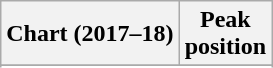<table class="wikitable sortable plainrowheaders" style="text-align:center">
<tr>
<th scope="col">Chart (2017–18)</th>
<th scope="col">Peak<br>position</th>
</tr>
<tr>
</tr>
<tr>
</tr>
<tr>
</tr>
</table>
